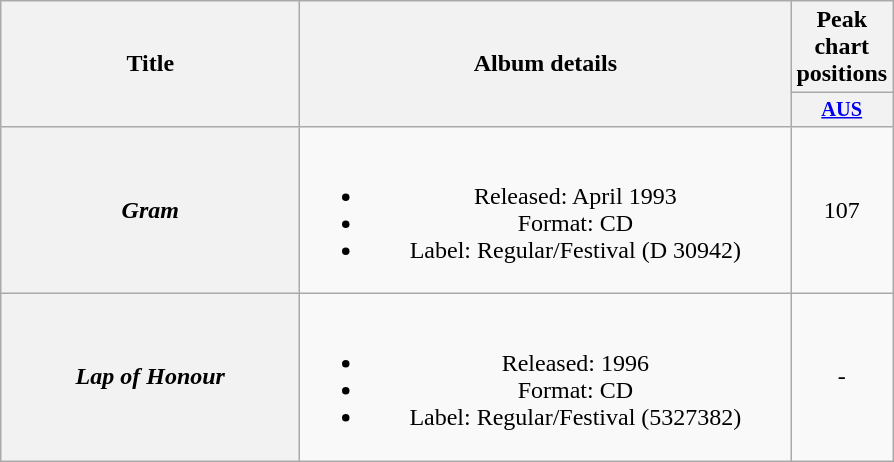<table class="wikitable plainrowheaders" style="text-align:center;" border="1">
<tr>
<th scope="col" rowspan="2" style="width:12em;">Title</th>
<th scope="col" rowspan="2" style="width:20em;">Album details</th>
<th scope="col" colspan="1">Peak chart<br>positions</th>
</tr>
<tr>
<th scope="col" style="width:3em; font-size:85%"><a href='#'>AUS</a><br></th>
</tr>
<tr>
<th scope="row"><em>Gram</em></th>
<td><br><ul><li>Released: April 1993</li><li>Format: CD</li><li>Label: Regular/Festival (D 30942)</li></ul></td>
<td>107</td>
</tr>
<tr>
<th scope="row"><em>Lap of Honour</em></th>
<td><br><ul><li>Released: 1996</li><li>Format: CD</li><li>Label: Regular/Festival (5327382)</li></ul></td>
<td>-</td>
</tr>
</table>
